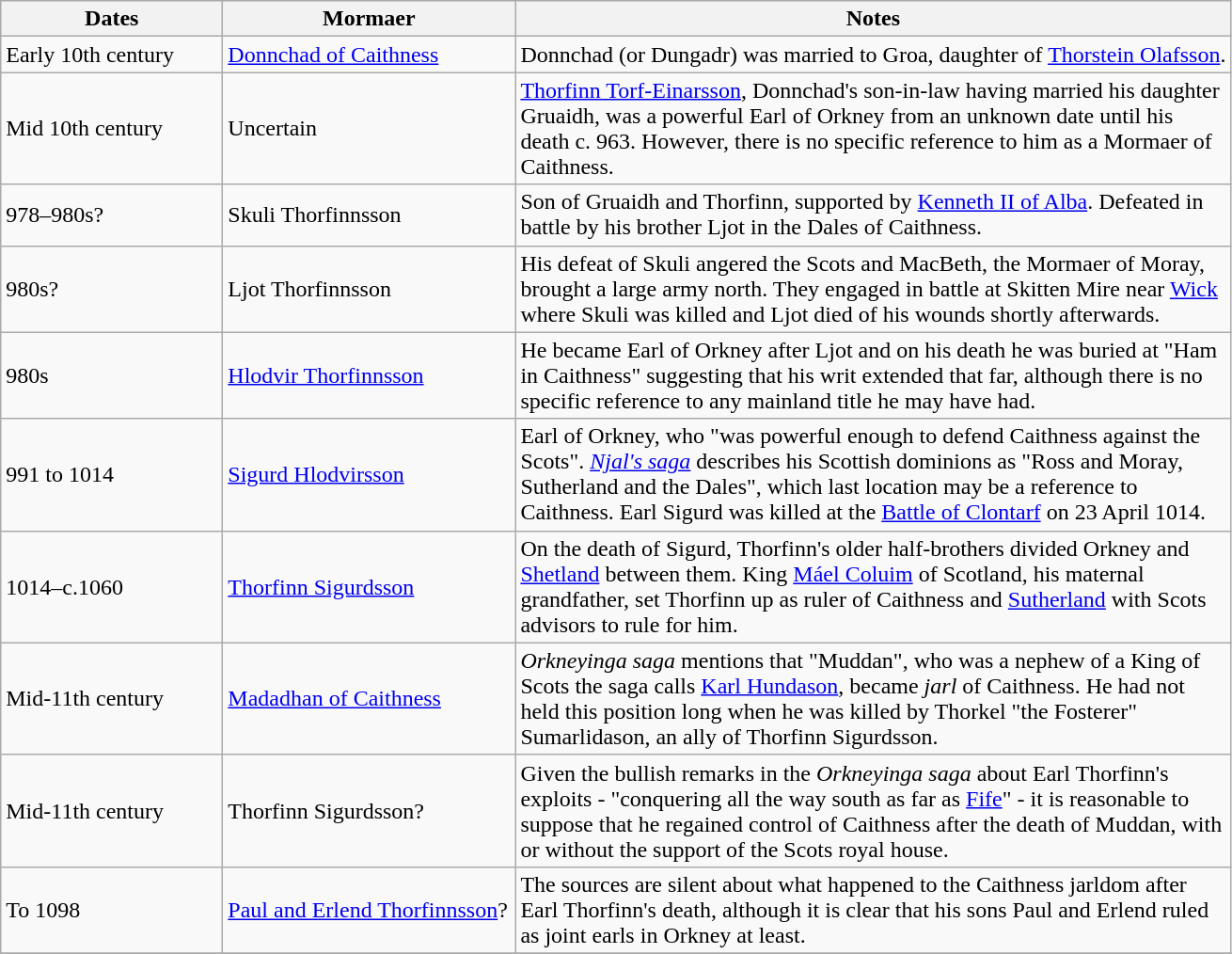<table class="wikitable">
<tr>
<th scope="col" width="150">Dates</th>
<th scope="col" width="200">Mormaer</th>
<th scope="col" width="500">Notes</th>
</tr>
<tr>
<td>Early 10th century</td>
<td><a href='#'>Donnchad of Caithness</a></td>
<td>Donnchad (or Dungadr) was married to Groa, daughter of <a href='#'>Thorstein Olafsson</a>.</td>
</tr>
<tr>
<td>Mid 10th century</td>
<td>Uncertain</td>
<td><a href='#'>Thorfinn Torf-Einarsson</a>, Donnchad's son-in-law having married his daughter Gruaidh, was a powerful Earl of Orkney from an unknown date until his death c. 963. However, there is no specific reference to him as a Mormaer of Caithness.</td>
</tr>
<tr>
<td>978–980s?</td>
<td>Skuli Thorfinnsson</td>
<td>Son of Gruaidh and Thorfinn, supported by <a href='#'>Kenneth II of Alba</a>. Defeated in battle by his brother Ljot in the Dales of Caithness.</td>
</tr>
<tr>
<td>980s?</td>
<td>Ljot Thorfinnsson</td>
<td>His defeat of Skuli angered the Scots and MacBeth, the Mormaer of Moray, brought a large army north. They engaged in battle at Skitten Mire near <a href='#'>Wick</a> where Skuli was killed  and Ljot died of his wounds shortly afterwards.</td>
</tr>
<tr>
<td>980s</td>
<td><a href='#'>Hlodvir Thorfinnsson</a></td>
<td>He became Earl of Orkney after Ljot and on his death he was buried at "Ham in Caithness" suggesting that his writ extended that far, although there is no specific reference to any mainland title he may have had.</td>
</tr>
<tr>
<td>991 to 1014</td>
<td><a href='#'>Sigurd Hlodvirsson</a></td>
<td>Earl of Orkney, who "was powerful enough to defend Caithness against the Scots". <em><a href='#'>Njal's saga</a></em> describes his Scottish dominions as "Ross and Moray, Sutherland and the Dales", which last location may be a reference to Caithness. Earl Sigurd was killed at the <a href='#'>Battle of Clontarf</a> on 23 April 1014.</td>
</tr>
<tr>
<td>1014–c.1060</td>
<td><a href='#'>Thorfinn Sigurdsson</a></td>
<td>On the death of Sigurd, Thorfinn's older half-brothers divided Orkney and <a href='#'>Shetland</a> between them. King <a href='#'>Máel Coluim</a> of Scotland, his maternal grandfather, set Thorfinn up as ruler of Caithness and <a href='#'>Sutherland</a> with Scots advisors to rule for him.</td>
</tr>
<tr>
<td>Mid-11th century</td>
<td><a href='#'>Madadhan of Caithness</a></td>
<td><em>Orkneyinga saga</em> mentions that "Muddan", who was a nephew of a King of Scots the saga calls <a href='#'>Karl Hundason</a>, became <em>jarl</em> of Caithness. He had not held this position long when he was killed by Thorkel "the Fosterer" Sumarlidason, an ally of Thorfinn Sigurdsson.</td>
</tr>
<tr>
<td>Mid-11th century</td>
<td>Thorfinn Sigurdsson?</td>
<td>Given the bullish remarks in the <em>Orkneyinga saga</em> about Earl Thorfinn's exploits  - "conquering all the way south as far as <a href='#'>Fife</a>" -  it is reasonable to suppose that he regained control of Caithness after the death of Muddan, with or without the support of the Scots royal house.</td>
</tr>
<tr>
<td>To 1098</td>
<td><a href='#'>Paul and Erlend Thorfinnsson</a>?</td>
<td>The sources are silent about what happened to the Caithness jarldom after Earl Thorfinn's death, although it is clear that his sons  Paul and Erlend ruled as joint earls in Orkney at least.</td>
</tr>
<tr>
</tr>
</table>
